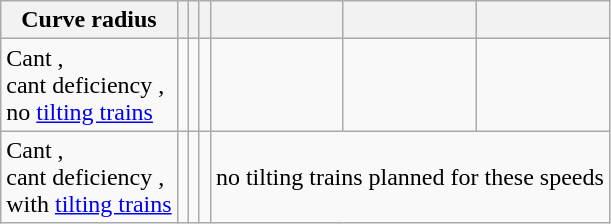<table class="wikitable">
<tr Class="hintergrundfarbe5">
<th><strong>Curve radius</strong></th>
<th></th>
<th></th>
<th></th>
<th></th>
<th></th>
<th></th>
</tr>
<tr>
<td>Cant ,<br>cant deficiency ,<br>no <a href='#'>tilting trains</a></td>
<td></td>
<td></td>
<td></td>
<td></td>
<td></td>
<td></td>
</tr>
<tr>
<td>Cant ,<br>cant deficiency ,<br>with <a href='#'>tilting trains</a></td>
<td></td>
<td></td>
<td></td>
<td colspan=3>no tilting trains planned for these speeds</td>
</tr>
</table>
